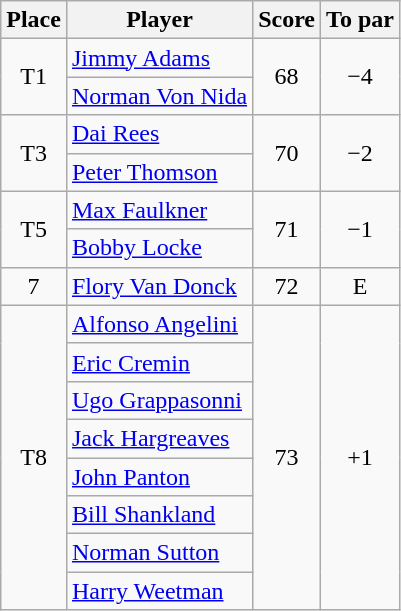<table class=wikitable>
<tr>
<th>Place</th>
<th>Player</th>
<th>Score</th>
<th>To par</th>
</tr>
<tr>
<td rowspan=2 align=center>T1</td>
<td> <a href='#'>Jimmy Adams</a></td>
<td rowspan=2 align=center>68</td>
<td rowspan=2 align=center>−4</td>
</tr>
<tr>
<td> <a href='#'>Norman Von Nida</a></td>
</tr>
<tr>
<td rowspan=2 align=center>T3</td>
<td> <a href='#'>Dai Rees</a></td>
<td rowspan=2 align=center>70</td>
<td rowspan=2 align=center>−2</td>
</tr>
<tr>
<td> <a href='#'>Peter Thomson</a></td>
</tr>
<tr>
<td rowspan=2 align=center>T5</td>
<td> <a href='#'>Max Faulkner</a></td>
<td rowspan=2 align=center>71</td>
<td rowspan=2 align=center>−1</td>
</tr>
<tr>
<td> <a href='#'>Bobby Locke</a></td>
</tr>
<tr>
<td align=center>7</td>
<td> <a href='#'>Flory Van Donck</a></td>
<td align=center>72</td>
<td align=center>E</td>
</tr>
<tr>
<td rowspan=8 align=center>T8</td>
<td> <a href='#'>Alfonso Angelini</a></td>
<td rowspan=8 align=center>73</td>
<td rowspan=8 align=center>+1</td>
</tr>
<tr>
<td> <a href='#'>Eric Cremin</a></td>
</tr>
<tr>
<td> <a href='#'>Ugo Grappasonni</a></td>
</tr>
<tr>
<td> <a href='#'>Jack Hargreaves</a></td>
</tr>
<tr>
<td> <a href='#'>John Panton</a></td>
</tr>
<tr>
<td> <a href='#'>Bill Shankland</a></td>
</tr>
<tr>
<td> <a href='#'>Norman Sutton</a></td>
</tr>
<tr>
<td> <a href='#'>Harry Weetman</a></td>
</tr>
</table>
